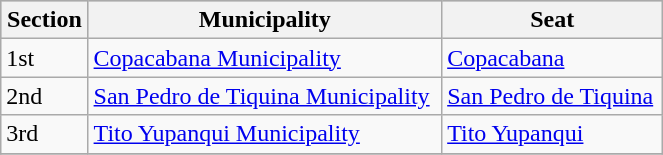<table class="wikitable" border="1" style="width:35%;" border="1">
<tr bgcolor=silver>
<th><strong>Section</strong></th>
<th><strong>Municipality</strong></th>
<th><strong>Seat</strong></th>
</tr>
<tr>
<td>1st</td>
<td><a href='#'>Copacabana Municipality</a></td>
<td><a href='#'>Copacabana</a></td>
</tr>
<tr>
<td>2nd</td>
<td><a href='#'>San Pedro de Tiquina Municipality</a></td>
<td><a href='#'>San Pedro de Tiquina</a></td>
</tr>
<tr>
<td>3rd</td>
<td><a href='#'>Tito Yupanqui Municipality</a></td>
<td><a href='#'>Tito Yupanqui</a></td>
</tr>
<tr>
</tr>
</table>
